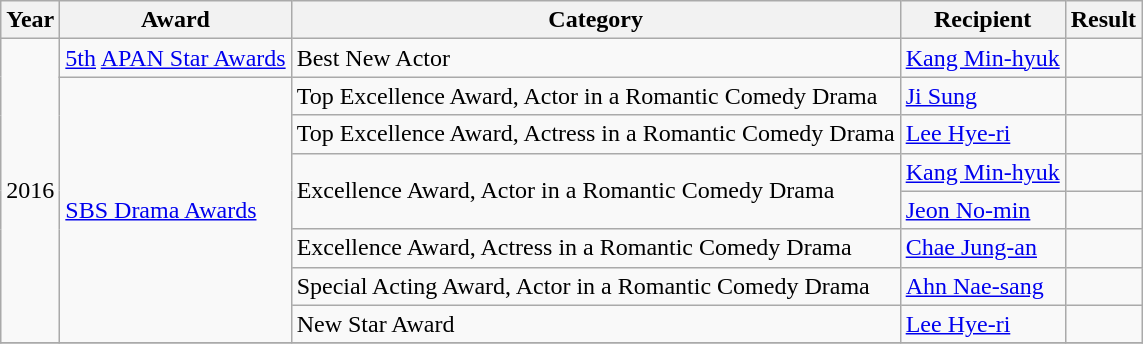<table class="wikitable">
<tr>
<th>Year</th>
<th>Award</th>
<th>Category</th>
<th>Recipient</th>
<th>Result</th>
</tr>
<tr>
<td rowspan="8">2016</td>
<td><a href='#'>5th</a> <a href='#'>APAN Star Awards</a></td>
<td>Best New Actor</td>
<td><a href='#'>Kang Min-hyuk</a></td>
<td></td>
</tr>
<tr>
<td rowspan="7"><a href='#'>SBS Drama Awards</a></td>
<td>Top Excellence Award, Actor in a Romantic Comedy Drama</td>
<td><a href='#'>Ji Sung</a></td>
<td></td>
</tr>
<tr>
<td>Top Excellence Award, Actress in a Romantic Comedy Drama</td>
<td><a href='#'>Lee Hye-ri</a></td>
<td></td>
</tr>
<tr>
<td rowspan="2">Excellence Award, Actor in a Romantic Comedy Drama</td>
<td><a href='#'>Kang Min-hyuk</a></td>
<td></td>
</tr>
<tr>
<td><a href='#'>Jeon No-min</a></td>
<td></td>
</tr>
<tr>
<td>Excellence Award, Actress in a Romantic Comedy Drama</td>
<td><a href='#'>Chae Jung-an</a></td>
<td></td>
</tr>
<tr>
<td>Special Acting Award, Actor in a Romantic Comedy Drama</td>
<td><a href='#'>Ahn Nae-sang</a></td>
<td></td>
</tr>
<tr>
<td>New Star Award</td>
<td><a href='#'>Lee Hye-ri</a></td>
<td></td>
</tr>
<tr>
</tr>
</table>
